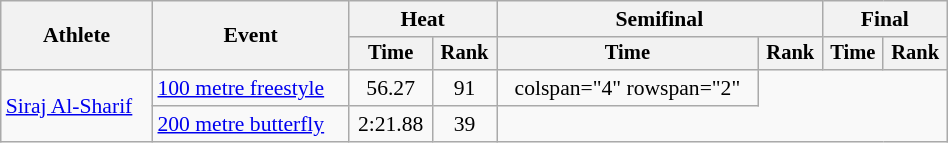<table class="wikitable" style="text-align:center; font-size:90%; width:50%;">
<tr>
<th rowspan="2">Athlete</th>
<th rowspan="2">Event</th>
<th colspan="2">Heat</th>
<th colspan="2">Semifinal</th>
<th colspan="2">Final</th>
</tr>
<tr style="font-size:95%">
<th>Time</th>
<th>Rank</th>
<th>Time</th>
<th>Rank</th>
<th>Time</th>
<th>Rank</th>
</tr>
<tr align=center>
<td align=left rowspan="2"><a href='#'>Siraj Al-Sharif</a></td>
<td align=left><a href='#'>100 metre freestyle</a></td>
<td>56.27</td>
<td>91</td>
<td>colspan="4" rowspan="2"</td>
</tr>
<tr align=center>
<td align=left><a href='#'>200 metre butterfly</a></td>
<td>2:21.88</td>
<td>39</td>
</tr>
</table>
